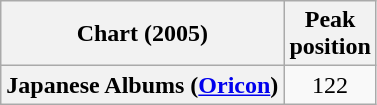<table class="wikitable plainrowheaders" style="text-align:center">
<tr>
<th scope="col">Chart (2005)</th>
<th scope="col">Peak<br> position</th>
</tr>
<tr>
<th scope="row">Japanese Albums (<a href='#'>Oricon</a>)</th>
<td>122</td>
</tr>
</table>
